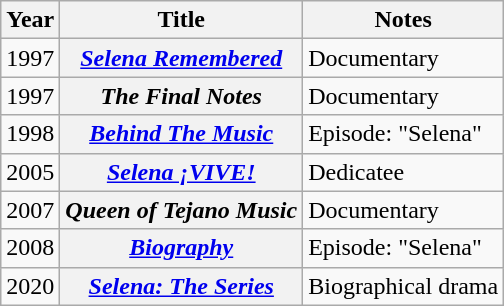<table class="wikitable sortable plainrowheaders">
<tr>
<th scope="col">Year</th>
<th scope="col">Title</th>
<th scope="col" class="unsortable">Notes</th>
</tr>
<tr>
<td>1997</td>
<th scope="row"><em><a href='#'>Selena Remembered</a></em></th>
<td>Documentary</td>
</tr>
<tr>
<td>1997</td>
<th scope="row"><em>The Final Notes</em></th>
<td>Documentary</td>
</tr>
<tr>
<td>1998</td>
<th scope="row"><em><a href='#'>Behind The Music</a></em></th>
<td>Episode: "Selena"</td>
</tr>
<tr>
<td>2005</td>
<th scope="row"><em><a href='#'>Selena ¡VIVE!</a></em></th>
<td>Dedicatee</td>
</tr>
<tr>
<td>2007</td>
<th scope="row"><em>Queen of Tejano Music</em></th>
<td>Documentary</td>
</tr>
<tr>
<td>2008</td>
<th scope="row"><em><a href='#'>Biography</a></em></th>
<td>Episode: "Selena"</td>
</tr>
<tr>
<td>2020</td>
<th scope="row"><em><a href='#'>Selena: The Series</a></em></th>
<td>Biographical drama</td>
</tr>
</table>
